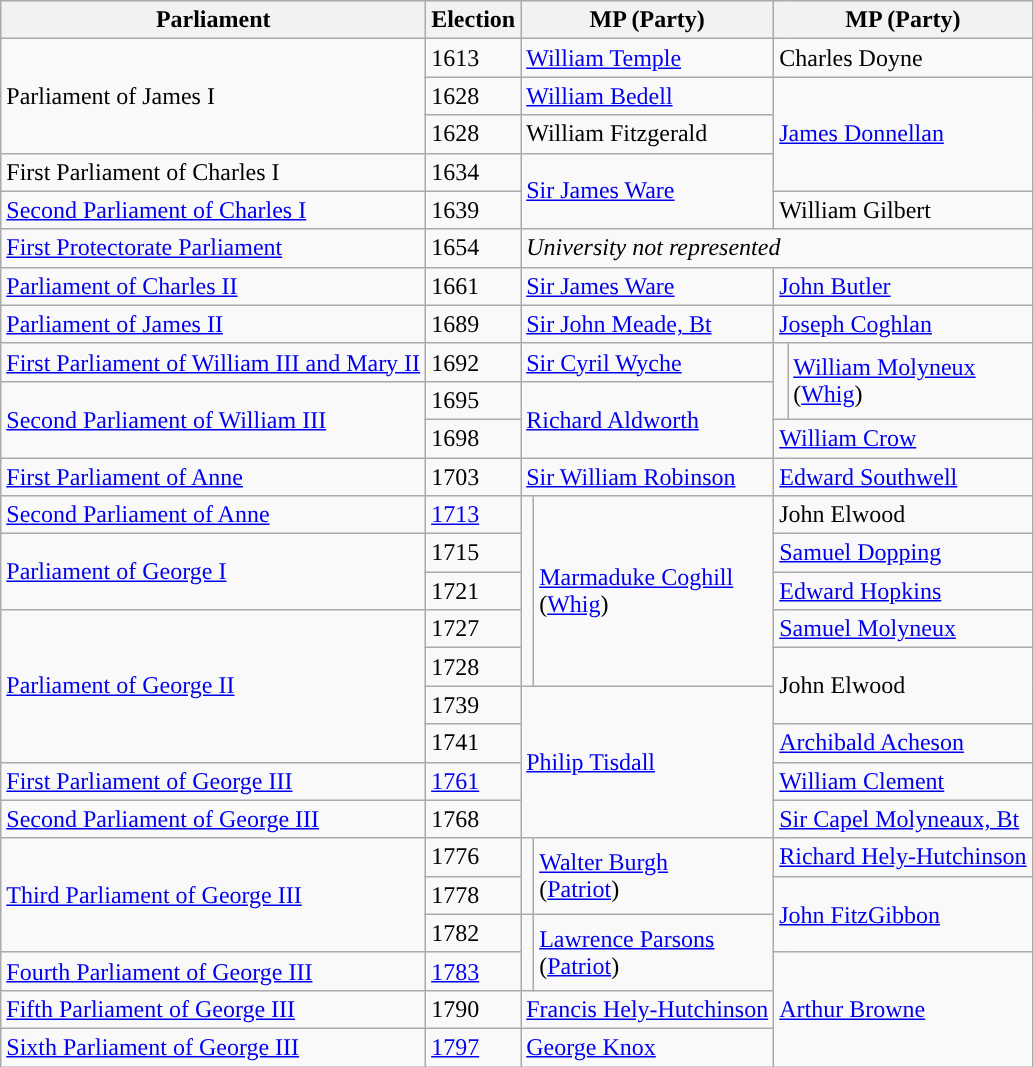<table class="wikitable">
<tr>
<th>Parliament</th>
<th>Election</th>
<th colspan=2>MP (Party)</th>
<th colspan=2>MP (Party)</th>
</tr>
<tr>
<td rowspan=3>Parliament of James I</td>
<td>1613</td>
<td colspan=2><a href='#'>William Temple</a></td>
<td colspan=2>Charles Doyne</td>
</tr>
<tr>
<td>1628</td>
<td colspan=2><a href='#'>William Bedell</a></td>
<td colspan=2 rowspan=3><a href='#'>James Donnellan</a></td>
</tr>
<tr>
<td>1628</td>
<td colspan=2>William Fitzgerald</td>
</tr>
<tr>
<td>First Parliament of Charles I</td>
<td>1634</td>
<td colspan=2 rowspan=2><a href='#'>Sir James Ware</a></td>
</tr>
<tr>
<td><a href='#'>Second Parliament of Charles I</a></td>
<td>1639</td>
<td colspan=2>William Gilbert</td>
</tr>
<tr>
<td><a href='#'>First Protectorate Parliament</a></td>
<td>1654</td>
<td colspan=4><em>University not represented</em></td>
</tr>
<tr>
<td><a href='#'>Parliament of Charles II</a></td>
<td>1661</td>
<td colspan=2><a href='#'>Sir James Ware</a></td>
<td colspan=2><a href='#'>John Butler</a></td>
</tr>
<tr>
<td><a href='#'>Parliament of James II</a></td>
<td>1689</td>
<td colspan=2><a href='#'>Sir John Meade, Bt</a></td>
<td colspan=2><a href='#'>Joseph Coghlan</a></td>
</tr>
<tr>
<td><a href='#'>First Parliament of William III and Mary II</a></td>
<td>1692</td>
<td colspan=2><a href='#'>Sir Cyril Wyche</a></td>
<td rowspan=2 style="color:inherit;background-color: "></td>
<td rowspan=2><a href='#'>William Molyneux</a><br>(<a href='#'>Whig</a>)</td>
</tr>
<tr>
<td rowspan=2><a href='#'>Second Parliament of William III</a></td>
<td>1695</td>
<td colspan=2 rowspan=2><a href='#'>Richard Aldworth</a></td>
</tr>
<tr>
<td>1698</td>
<td colspan=2><a href='#'>William Crow</a></td>
</tr>
<tr>
<td><a href='#'>First Parliament of Anne</a></td>
<td>1703</td>
<td colspan=2><a href='#'>Sir William Robinson</a></td>
<td colspan=2><a href='#'>Edward Southwell</a></td>
</tr>
<tr>
<td><a href='#'>Second Parliament of Anne</a></td>
<td><a href='#'>1713</a></td>
<td rowspan=5 style="color:inherit;background-color: "></td>
<td rowspan=5><a href='#'>Marmaduke Coghill</a><br>(<a href='#'>Whig</a>)</td>
<td colspan=2>John Elwood</td>
</tr>
<tr>
<td rowspan=2><a href='#'>Parliament of George I</a></td>
<td>1715</td>
<td colspan=2><a href='#'>Samuel Dopping</a></td>
</tr>
<tr>
<td>1721</td>
<td colspan=2><a href='#'>Edward Hopkins</a></td>
</tr>
<tr>
<td rowspan=4><a href='#'>Parliament of George II</a></td>
<td>1727</td>
<td colspan=2><a href='#'>Samuel Molyneux</a></td>
</tr>
<tr>
<td>1728</td>
<td rowspan=2 colspan=2>John Elwood</td>
</tr>
<tr>
<td>1739</td>
<td rowspan=4 colspan=2><a href='#'>Philip Tisdall</a></td>
</tr>
<tr>
<td>1741</td>
<td colspan=2><a href='#'>Archibald Acheson</a></td>
</tr>
<tr>
<td><a href='#'>First Parliament of George III</a></td>
<td><a href='#'>1761</a></td>
<td colspan=2><a href='#'>William Clement</a></td>
</tr>
<tr>
<td><a href='#'>Second Parliament of George III</a></td>
<td>1768</td>
<td colspan=2><a href='#'>Sir Capel Molyneaux, Bt</a></td>
</tr>
<tr>
<td rowspan=3><a href='#'>Third Parliament of George III</a></td>
<td>1776</td>
<td rowspan=2 style="color:inherit;background-color: "></td>
<td rowspan=2><a href='#'>Walter Burgh</a><br>(<a href='#'>Patriot</a>)</td>
<td colspan=2><a href='#'>Richard Hely-Hutchinson</a><br></td>
</tr>
<tr>
<td>1778</td>
<td colspan=2 rowspan=2><a href='#'>John FitzGibbon</a></td>
</tr>
<tr>
<td>1782</td>
<td rowspan=2 style="color:inherit;background-color: "></td>
<td rowspan=2><a href='#'>Lawrence Parsons</a><br>(<a href='#'>Patriot</a>)</td>
</tr>
<tr>
<td><a href='#'>Fourth Parliament of George III</a></td>
<td><a href='#'>1783</a></td>
<td colspan=2 rowspan=3><a href='#'>Arthur Browne</a></td>
</tr>
<tr>
<td><a href='#'>Fifth Parliament of George III</a></td>
<td>1790</td>
<td colspan=2><a href='#'>Francis Hely-Hutchinson</a></td>
</tr>
<tr>
<td><a href='#'>Sixth Parliament of George III</a></td>
<td><a href='#'>1797</a></td>
<td colspan=2><a href='#'>George Knox</a></td>
</tr>
</table>
